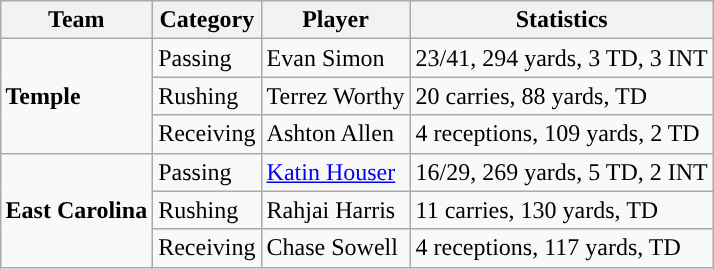<table class="wikitable" style="float: right;">
<tr>
<th>Team</th>
<th>Category</th>
<th>Player</th>
<th>Statistics</th>
</tr>
<tr>
<td rowspan=3><strong>Temple</strong></td>
<td>Passing</td>
<td>Evan Simon</td>
<td>23/41, 294 yards, 3 TD, 3 INT</td>
</tr>
<tr>
<td>Rushing</td>
<td>Terrez Worthy</td>
<td>20 carries, 88 yards, TD</td>
</tr>
<tr>
<td>Receiving</td>
<td>Ashton Allen</td>
<td>4 receptions, 109 yards, 2 TD</td>
</tr>
<tr>
<td rowspan=3><strong>East Carolina</strong></td>
<td>Passing</td>
<td><a href='#'>Katin Houser</a></td>
<td>16/29, 269 yards, 5 TD, 2 INT</td>
</tr>
<tr>
<td>Rushing</td>
<td>Rahjai Harris</td>
<td>11 carries, 130 yards, TD</td>
</tr>
<tr>
<td>Receiving</td>
<td>Chase Sowell</td>
<td>4 receptions, 117 yards, TD</td>
</tr>
</table>
